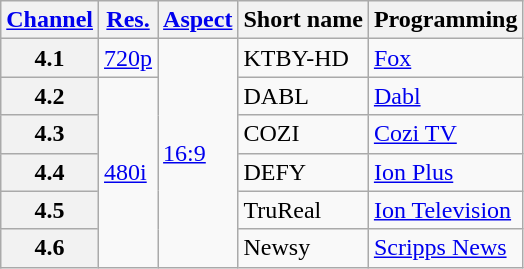<table class="wikitable">
<tr>
<th><a href='#'>Channel</a></th>
<th><a href='#'>Res.</a></th>
<th><a href='#'>Aspect</a></th>
<th>Short name</th>
<th>Programming</th>
</tr>
<tr>
<th scope = "row">4.1</th>
<td><a href='#'>720p</a></td>
<td rowspan=6><a href='#'>16:9</a></td>
<td>KTBY-HD</td>
<td><a href='#'>Fox</a></td>
</tr>
<tr>
<th scope = "row">4.2</th>
<td rowspan=5><a href='#'>480i</a></td>
<td>DABL</td>
<td><a href='#'>Dabl</a></td>
</tr>
<tr>
<th scope = "row">4.3</th>
<td>COZI</td>
<td><a href='#'>Cozi TV</a></td>
</tr>
<tr>
<th scope = "row">4.4</th>
<td>DEFY</td>
<td><a href='#'>Ion Plus</a></td>
</tr>
<tr>
<th scope = "row">4.5</th>
<td>TruReal</td>
<td><a href='#'>Ion Television</a></td>
</tr>
<tr>
<th scope = "row">4.6</th>
<td>Newsy</td>
<td><a href='#'>Scripps News</a></td>
</tr>
</table>
